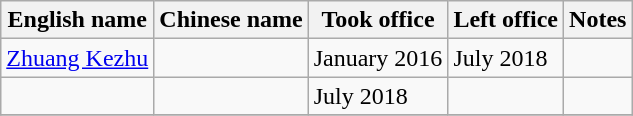<table class="wikitable">
<tr>
<th>English name</th>
<th>Chinese name</th>
<th>Took office</th>
<th>Left office</th>
<th>Notes</th>
</tr>
<tr>
<td><a href='#'>Zhuang Kezhu</a></td>
<td></td>
<td>January 2016</td>
<td>July 2018</td>
<td></td>
</tr>
<tr>
<td></td>
<td></td>
<td>July 2018</td>
<td></td>
<td></td>
</tr>
<tr>
</tr>
</table>
